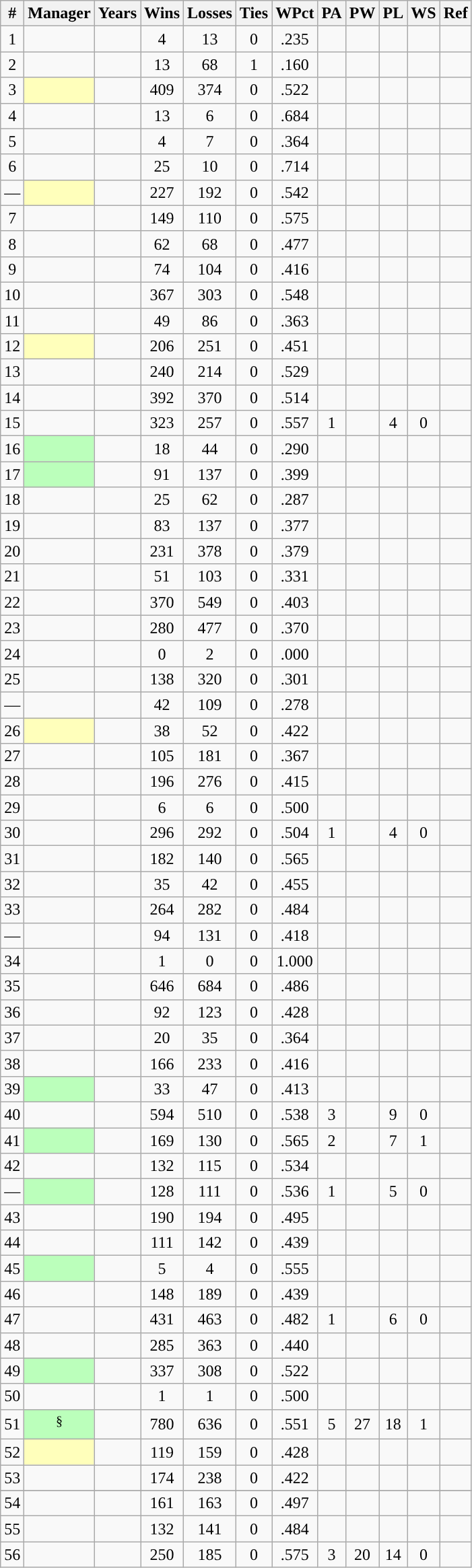<table class="wikitable sortable" style="text-align:center">
<tr>
<th class="unsortable">#</th>
<th>Manager</th>
<th>Years</th>
<th>Wins</th>
<th>Losses</th>
<th>Ties</th>
<th>WPct</th>
<th>PA</th>
<th>PW</th>
<th>PL</th>
<th>WS</th>
<th class="unsortable">Ref<br><noinclude></th>
</tr>
<tr>
<td>1</td>
<td></td>
<td></td>
<td>4</td>
<td>13</td>
<td>0</td>
<td>.235</td>
<td></td>
<td></td>
<td></td>
<td></td>
<td></td>
</tr>
<tr>
<td>2</td>
<td></td>
<td></td>
<td>13</td>
<td>68</td>
<td>1</td>
<td>.160</td>
<td></td>
<td></td>
<td></td>
<td></td>
<td></td>
</tr>
<tr>
<td>3</td>
<td bgcolor="#ffffbb"></td>
<td></td>
<td>409</td>
<td>374</td>
<td>0</td>
<td>.522</td>
<td></td>
<td></td>
<td></td>
<td></td>
<td></td>
</tr>
<tr>
<td>4</td>
<td></td>
<td></td>
<td>13</td>
<td>6</td>
<td>0</td>
<td>.684</td>
<td></td>
<td></td>
<td></td>
<td></td>
<td></td>
</tr>
<tr>
<td>5</td>
<td></td>
<td></td>
<td>4</td>
<td>7</td>
<td>0</td>
<td>.364</td>
<td></td>
<td></td>
<td></td>
<td></td>
<td></td>
</tr>
<tr>
<td>6</td>
<td></td>
<td></td>
<td>25</td>
<td>10</td>
<td>0</td>
<td>.714</td>
<td></td>
<td></td>
<td></td>
<td></td>
<td></td>
</tr>
<tr>
<td>—</td>
<td bgcolor="#ffffbb"></td>
<td></td>
<td>227</td>
<td>192</td>
<td>0</td>
<td>.542</td>
<td></td>
<td></td>
<td></td>
<td></td>
<td></td>
</tr>
<tr>
<td>7</td>
<td></td>
<td></td>
<td>149</td>
<td>110</td>
<td>0</td>
<td>.575</td>
<td></td>
<td></td>
<td></td>
<td></td>
<td></td>
</tr>
<tr>
<td>8</td>
<td></td>
<td></td>
<td>62</td>
<td>68</td>
<td>0</td>
<td>.477</td>
<td></td>
<td></td>
<td></td>
<td></td>
<td></td>
</tr>
<tr>
<td>9</td>
<td></td>
<td></td>
<td>74</td>
<td>104</td>
<td>0</td>
<td>.416</td>
<td></td>
<td></td>
<td></td>
<td></td>
<td></td>
</tr>
<tr>
<td>10</td>
<td></td>
<td></td>
<td>367</td>
<td>303</td>
<td>0</td>
<td>.548</td>
<td></td>
<td></td>
<td></td>
<td></td>
<td></td>
</tr>
<tr>
<td>11</td>
<td></td>
<td></td>
<td>49</td>
<td>86</td>
<td>0</td>
<td>.363</td>
<td></td>
<td></td>
<td></td>
<td></td>
<td></td>
</tr>
<tr>
<td>12</td>
<td bgcolor="#ffffbb"></td>
<td></td>
<td>206</td>
<td>251</td>
<td>0</td>
<td>.451</td>
<td></td>
<td></td>
<td></td>
<td></td>
<td></td>
</tr>
<tr>
<td>13</td>
<td></td>
<td></td>
<td>240</td>
<td>214</td>
<td>0</td>
<td>.529</td>
<td></td>
<td></td>
<td></td>
<td></td>
<td></td>
</tr>
<tr>
<td>14</td>
<td></td>
<td></td>
<td>392</td>
<td>370</td>
<td>0</td>
<td>.514</td>
<td></td>
<td></td>
<td></td>
<td></td>
<td></td>
</tr>
<tr>
<td>15</td>
<td></td>
<td></td>
<td>323</td>
<td>257</td>
<td>0</td>
<td>.557</td>
<td>1</td>
<td></td>
<td>4</td>
<td>0</td>
<td></td>
</tr>
<tr>
<td>16</td>
<td bgcolor="#bbffbb"></td>
<td></td>
<td>18</td>
<td>44</td>
<td>0</td>
<td>.290</td>
<td></td>
<td></td>
<td></td>
<td></td>
<td></td>
</tr>
<tr>
<td>17</td>
<td bgcolor="#bbffbb"></td>
<td></td>
<td>91</td>
<td>137</td>
<td>0</td>
<td>.399</td>
<td></td>
<td></td>
<td></td>
<td></td>
<td></td>
</tr>
<tr>
<td>18</td>
<td></td>
<td></td>
<td>25</td>
<td>62</td>
<td>0</td>
<td>.287</td>
<td></td>
<td></td>
<td></td>
<td></td>
<td></td>
</tr>
<tr>
<td>19</td>
<td></td>
<td></td>
<td>83</td>
<td>137</td>
<td>0</td>
<td>.377</td>
<td></td>
<td></td>
<td></td>
<td></td>
<td></td>
</tr>
<tr>
<td>20</td>
<td></td>
<td></td>
<td>231</td>
<td>378</td>
<td>0</td>
<td>.379</td>
<td></td>
<td></td>
<td></td>
<td></td>
<td></td>
</tr>
<tr>
<td>21</td>
<td></td>
<td></td>
<td>51</td>
<td>103</td>
<td>0</td>
<td>.331</td>
<td></td>
<td></td>
<td></td>
<td></td>
<td></td>
</tr>
<tr>
<td>22</td>
<td></td>
<td></td>
<td>370</td>
<td>549</td>
<td>0</td>
<td>.403</td>
<td></td>
<td></td>
<td></td>
<td></td>
<td></td>
</tr>
<tr>
<td>23</td>
<td></td>
<td></td>
<td>280</td>
<td>477</td>
<td>0</td>
<td>.370</td>
<td></td>
<td></td>
<td></td>
<td></td>
<td></td>
</tr>
<tr>
<td>24</td>
<td></td>
<td></td>
<td>0</td>
<td>2</td>
<td>0</td>
<td>.000</td>
<td></td>
<td></td>
<td></td>
<td></td>
<td></td>
</tr>
<tr>
<td>25</td>
<td></td>
<td></td>
<td>138</td>
<td>320</td>
<td>0</td>
<td>.301</td>
<td></td>
<td></td>
<td></td>
<td></td>
<td></td>
</tr>
<tr>
<td>—</td>
<td></td>
<td></td>
<td>42</td>
<td>109</td>
<td>0</td>
<td>.278</td>
<td></td>
<td></td>
<td></td>
<td></td>
<td></td>
</tr>
<tr>
<td>26</td>
<td bgcolor="#ffffbb"></td>
<td></td>
<td>38</td>
<td>52</td>
<td>0</td>
<td>.422</td>
<td></td>
<td></td>
<td></td>
<td></td>
<td></td>
</tr>
<tr>
<td>27</td>
<td></td>
<td></td>
<td>105</td>
<td>181</td>
<td>0</td>
<td>.367</td>
<td></td>
<td></td>
<td></td>
<td></td>
<td></td>
</tr>
<tr>
<td>28</td>
<td></td>
<td></td>
<td>196</td>
<td>276</td>
<td>0</td>
<td>.415</td>
<td></td>
<td></td>
<td></td>
<td></td>
<td></td>
</tr>
<tr>
<td>29</td>
<td></td>
<td></td>
<td>6</td>
<td>6</td>
<td>0</td>
<td>.500</td>
<td></td>
<td></td>
<td></td>
<td></td>
<td></td>
</tr>
<tr>
<td>30</td>
<td></td>
<td></td>
<td>296</td>
<td>292</td>
<td>0</td>
<td>.504</td>
<td>1</td>
<td></td>
<td>4</td>
<td>0</td>
<td></td>
</tr>
<tr>
<td>31</td>
<td></td>
<td></td>
<td>182</td>
<td>140</td>
<td>0</td>
<td>.565</td>
<td></td>
<td></td>
<td></td>
<td></td>
<td></td>
</tr>
<tr>
<td>32</td>
<td></td>
<td></td>
<td>35</td>
<td>42</td>
<td>0</td>
<td>.455</td>
<td></td>
<td></td>
<td></td>
<td></td>
<td></td>
</tr>
<tr>
<td>33</td>
<td></td>
<td></td>
<td>264</td>
<td>282</td>
<td>0</td>
<td>.484</td>
<td></td>
<td></td>
<td></td>
<td></td>
<td></td>
</tr>
<tr>
<td>—</td>
<td></td>
<td></td>
<td>94</td>
<td>131</td>
<td>0</td>
<td>.418</td>
<td></td>
<td></td>
<td></td>
<td></td>
<td></td>
</tr>
<tr>
<td>34</td>
<td></td>
<td></td>
<td>1</td>
<td>0</td>
<td>0</td>
<td>1.000</td>
<td></td>
<td></td>
<td></td>
<td></td>
<td></td>
</tr>
<tr>
<td>35</td>
<td></td>
<td></td>
<td>646</td>
<td>684</td>
<td>0</td>
<td>.486</td>
<td></td>
<td></td>
<td></td>
<td></td>
<td></td>
</tr>
<tr>
<td>36</td>
<td></td>
<td></td>
<td>92</td>
<td>123</td>
<td>0</td>
<td>.428</td>
<td></td>
<td></td>
<td></td>
<td></td>
<td></td>
</tr>
<tr>
<td>37</td>
<td></td>
<td></td>
<td>20</td>
<td>35</td>
<td>0</td>
<td>.364</td>
<td></td>
<td></td>
<td></td>
<td></td>
<td></td>
</tr>
<tr>
<td>38</td>
<td></td>
<td></td>
<td>166</td>
<td>233</td>
<td>0</td>
<td>.416</td>
<td></td>
<td></td>
<td></td>
<td></td>
<td></td>
</tr>
<tr>
<td>39</td>
<td bgcolor="#bbffbb"></td>
<td></td>
<td>33</td>
<td>47</td>
<td>0</td>
<td>.413</td>
<td></td>
<td></td>
<td></td>
<td></td>
<td></td>
</tr>
<tr>
<td>40</td>
<td></td>
<td></td>
<td>594</td>
<td>510</td>
<td>0</td>
<td>.538</td>
<td>3</td>
<td></td>
<td>9</td>
<td>0</td>
<td><br></td>
</tr>
<tr>
<td>41</td>
<td bgcolor="#bbffbb"></td>
<td></td>
<td>169</td>
<td>130</td>
<td>0</td>
<td>.565</td>
<td>2</td>
<td></td>
<td>7</td>
<td>1</td>
<td><br></td>
</tr>
<tr>
<td>42</td>
<td></td>
<td></td>
<td>132</td>
<td>115</td>
<td>0</td>
<td>.534</td>
<td></td>
<td></td>
<td></td>
<td></td>
<td></td>
</tr>
<tr>
<td>—</td>
<td bgcolor="#bbffbb"></td>
<td></td>
<td>128</td>
<td>111</td>
<td>0</td>
<td>.536</td>
<td>1</td>
<td></td>
<td>5</td>
<td>0</td>
<td></td>
</tr>
<tr>
<td>43</td>
<td></td>
<td></td>
<td>190</td>
<td>194</td>
<td>0</td>
<td>.495</td>
<td></td>
<td></td>
<td></td>
<td></td>
<td></td>
</tr>
<tr>
<td>44</td>
<td></td>
<td></td>
<td>111</td>
<td>142</td>
<td>0</td>
<td>.439</td>
<td></td>
<td></td>
<td></td>
<td></td>
<td></td>
</tr>
<tr>
<td>45</td>
<td bgcolor="#bbffbb"></td>
<td></td>
<td>5</td>
<td>4</td>
<td>0</td>
<td>.555</td>
<td></td>
<td></td>
<td></td>
<td></td>
<td></td>
</tr>
<tr>
<td>46</td>
<td></td>
<td></td>
<td>148</td>
<td>189</td>
<td>0</td>
<td>.439</td>
<td></td>
<td></td>
<td></td>
<td></td>
<td><br></noinclude></td>
</tr>
<tr>
<td>47</td>
<td></td>
<td></td>
<td>431</td>
<td>463</td>
<td>0</td>
<td>.482</td>
<td>1</td>
<td></td>
<td>6</td>
<td>0</td>
<td></td>
</tr>
<tr>
<td>48</td>
<td></td>
<td></td>
<td>285</td>
<td>363</td>
<td>0</td>
<td>.440</td>
<td></td>
<td></td>
<td></td>
<td></td>
<td></td>
</tr>
<tr>
<td>49</td>
<td bgcolor="#bbffbb"></td>
<td></td>
<td>337</td>
<td>308</td>
<td>0</td>
<td>.522</td>
<td></td>
<td></td>
<td></td>
<td></td>
<td></td>
</tr>
<tr>
<td>50</td>
<td></td>
<td></td>
<td>1</td>
<td>1</td>
<td>0</td>
<td>.500</td>
<td></td>
<td></td>
<td></td>
<td></td>
<td></td>
</tr>
<tr>
<td>51</td>
<td bgcolor="#bbffbb"><sup>§</sup></td>
<td></td>
<td>780</td>
<td>636</td>
<td>0</td>
<td>.551</td>
<td>5</td>
<td>27</td>
<td>18</td>
<td>1</td>
<td><br></td>
</tr>
<tr>
<td>52</td>
<td bgcolor="#ffffbb"></td>
<td></td>
<td>119</td>
<td>159</td>
<td>0</td>
<td>.428</td>
<td></td>
<td></td>
<td></td>
<td></td>
<td></td>
</tr>
<tr>
<td>53</td>
<td></td>
<td></td>
<td>174</td>
<td>238</td>
<td>0</td>
<td>.422</td>
<td></td>
<td></td>
<td></td>
<td></td>
<td></td>
</tr>
<tr class="sortbottom">
</tr>
<tr>
<td>54</td>
<td></td>
<td></td>
<td>161</td>
<td>163</td>
<td>0</td>
<td>.497</td>
<td></td>
<td></td>
<td></td>
<td></td>
<td></td>
</tr>
<tr>
<td>55</td>
<td></td>
<td></td>
<td>132</td>
<td>141</td>
<td>0</td>
<td>.484</td>
<td></td>
<td></td>
<td></td>
<td></td>
<td></td>
</tr>
<tr>
<td>56</td>
<td></td>
<td></td>
<td>250</td>
<td>185</td>
<td>0</td>
<td>.575</td>
<td>3</td>
<td>20</td>
<td>14</td>
<td>0</td>
<td></td>
</tr>
</table>
